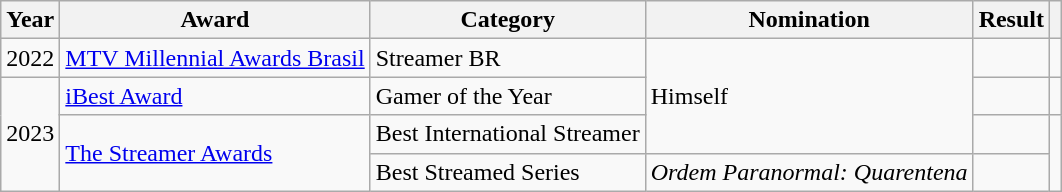<table class="wikitable">
<tr>
<th>Year</th>
<th>Award</th>
<th>Category</th>
<th>Nomination</th>
<th>Result</th>
<th></th>
</tr>
<tr>
<td>2022</td>
<td><a href='#'>MTV Millennial Awards Brasil</a></td>
<td>Streamer BR</td>
<td rowspan="3">Himself</td>
<td></td>
<td></td>
</tr>
<tr>
<td rowspan="3">2023</td>
<td><a href='#'>iBest Award</a></td>
<td>Gamer of the Year</td>
<td></td>
<td></td>
</tr>
<tr>
<td rowspan="2"><a href='#'>The Streamer Awards</a></td>
<td>Best International Streamer</td>
<td></td>
<td rowspan="2"></td>
</tr>
<tr>
<td>Best Streamed Series</td>
<td><em>Ordem Paranormal: Quarentena</em></td>
<td></td>
</tr>
</table>
